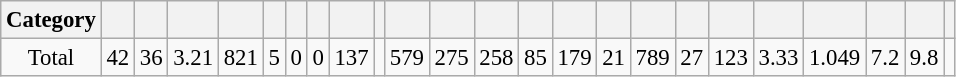<table class="wikitable"  style="font-size: 95%; text-align:center;">
<tr>
<th>Category</th>
<th></th>
<th></th>
<th></th>
<th></th>
<th></th>
<th></th>
<th></th>
<th></th>
<th></th>
<th></th>
<th></th>
<th></th>
<th></th>
<th></th>
<th></th>
<th></th>
<th></th>
<th></th>
<th></th>
<th></th>
<th></th>
<th></th>
<th></th>
</tr>
<tr>
<td>Total</td>
<td>42</td>
<td>36</td>
<td>3.21</td>
<td>821</td>
<td>5</td>
<td>0</td>
<td>0</td>
<td>137</td>
<td></td>
<td>579</td>
<td>275</td>
<td>258</td>
<td>85</td>
<td>179</td>
<td>21</td>
<td>789</td>
<td>27</td>
<td>123</td>
<td>3.33</td>
<td>1.049</td>
<td>7.2</td>
<td>9.8</td>
<td></td>
</tr>
</table>
